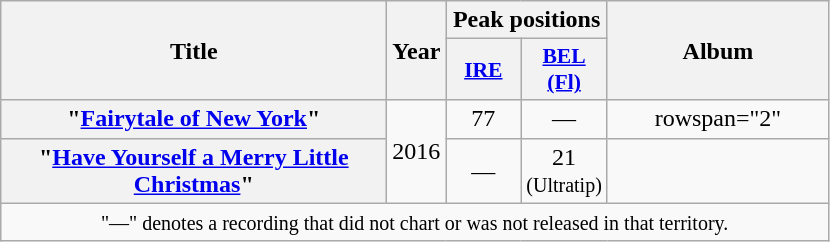<table class="wikitable plainrowheaders" style="text-align:center;">
<tr>
<th rowspan="2" width="250">Title</th>
<th rowspan="2" width="10">Year</th>
<th colspan="2" width="20">Peak positions</th>
<th rowspan="2" width="140">Album</th>
</tr>
<tr>
<th scope="col" style="width:3em;font-size:90%;"><a href='#'>IRE</a><br></th>
<th scope="col" style="width:3em;font-size:90%;"><a href='#'>BEL<br>(Fl)</a><br></th>
</tr>
<tr>
<th scope="row">"<a href='#'>Fairytale of New York</a>"</th>
<td rowspan="2">2016</td>
<td>77</td>
<td>—</td>
<td>rowspan="2" </td>
</tr>
<tr>
<th scope="row">"<a href='#'>Have Yourself a Merry Little Christmas</a>"</th>
<td>—</td>
<td>21<br><small>(Ultratip)</small></td>
</tr>
<tr>
<td colspan="5"><small>"—" denotes a recording that did not chart or was not released in that territory.</small></td>
</tr>
</table>
